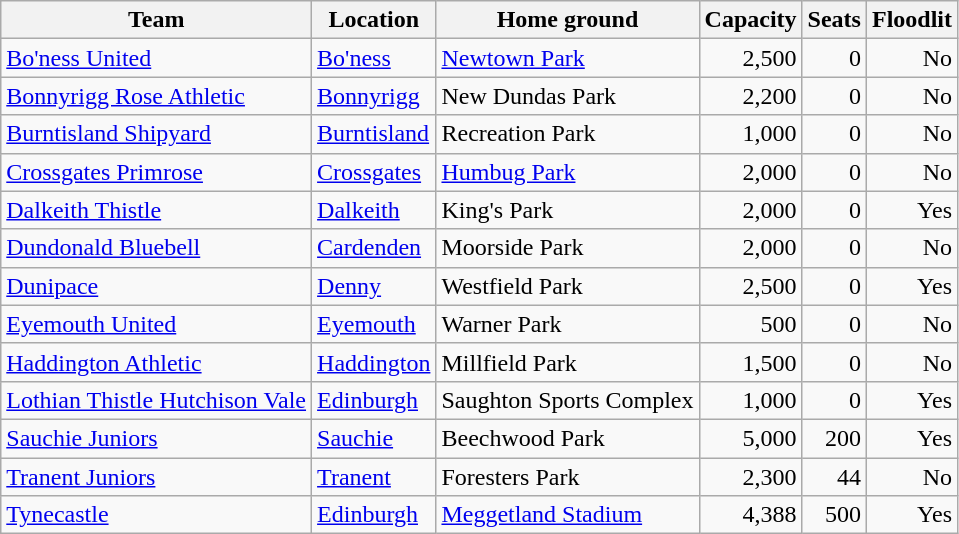<table class="wikitable sortable">
<tr>
<th>Team</th>
<th>Location</th>
<th>Home ground</th>
<th data-sort-type="number">Capacity</th>
<th data-sort-type="number">Seats</th>
<th>Floodlit</th>
</tr>
<tr>
<td><a href='#'>Bo'ness United</a></td>
<td><a href='#'>Bo'ness</a></td>
<td><a href='#'>Newtown Park</a></td>
<td align=right>2,500</td>
<td align=right>0</td>
<td align=right>No</td>
</tr>
<tr>
<td><a href='#'>Bonnyrigg Rose Athletic</a></td>
<td><a href='#'>Bonnyrigg</a></td>
<td>New Dundas Park</td>
<td align=right>2,200</td>
<td align=right>0</td>
<td align=right>No</td>
</tr>
<tr>
<td><a href='#'>Burntisland Shipyard</a> </td>
<td><a href='#'>Burntisland</a></td>
<td>Recreation Park</td>
<td align=right>1,000</td>
<td align=right>0</td>
<td align=right>No</td>
</tr>
<tr>
<td><a href='#'>Crossgates Primrose</a></td>
<td><a href='#'>Crossgates</a></td>
<td><a href='#'>Humbug Park</a></td>
<td align=right>2,000</td>
<td align=right>0</td>
<td align=right>No</td>
</tr>
<tr>
<td><a href='#'>Dalkeith Thistle</a></td>
<td><a href='#'>Dalkeith</a></td>
<td>King's Park</td>
<td align=right>2,000</td>
<td align=right>0</td>
<td align=right>Yes</td>
</tr>
<tr>
<td><a href='#'>Dundonald Bluebell</a></td>
<td><a href='#'>Cardenden</a></td>
<td>Moorside Park</td>
<td align=right>2,000</td>
<td align=right>0</td>
<td align=right>No</td>
</tr>
<tr>
<td><a href='#'>Dunipace</a></td>
<td><a href='#'>Denny</a></td>
<td>Westfield Park</td>
<td align=right>2,500</td>
<td align=right>0</td>
<td align=right>Yes</td>
</tr>
<tr>
<td><a href='#'>Eyemouth United</a></td>
<td><a href='#'>Eyemouth</a></td>
<td>Warner Park</td>
<td align=right>500</td>
<td align=right>0</td>
<td align=right>No</td>
</tr>
<tr>
<td><a href='#'>Haddington Athletic</a></td>
<td><a href='#'>Haddington</a></td>
<td>Millfield Park</td>
<td align=right>1,500</td>
<td align=right>0</td>
<td align=right>No</td>
</tr>
<tr>
<td><a href='#'>Lothian Thistle Hutchison Vale</a> </td>
<td><a href='#'>Edinburgh</a></td>
<td>Saughton Sports Complex</td>
<td align=right>1,000</td>
<td align=right>0</td>
<td align=right>Yes</td>
</tr>
<tr>
<td><a href='#'>Sauchie Juniors</a></td>
<td><a href='#'>Sauchie</a></td>
<td>Beechwood Park</td>
<td align=right>5,000</td>
<td align=right>200</td>
<td align=right>Yes</td>
</tr>
<tr>
<td><a href='#'>Tranent Juniors</a></td>
<td><a href='#'>Tranent</a></td>
<td>Foresters Park</td>
<td align=right>2,300</td>
<td align=right>44</td>
<td align=right>No</td>
</tr>
<tr>
<td><a href='#'>Tynecastle</a></td>
<td><a href='#'>Edinburgh</a></td>
<td><a href='#'>Meggetland Stadium</a></td>
<td align=right>4,388</td>
<td align=right>500</td>
<td align=right>Yes</td>
</tr>
</table>
